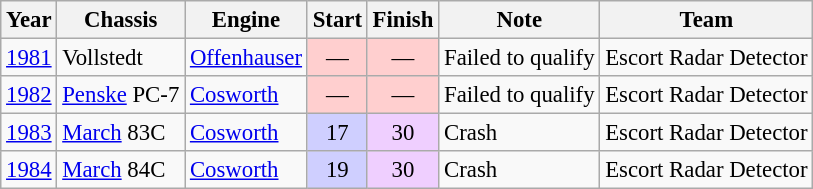<table class="wikitable" style="font-size: 95%;">
<tr>
<th>Year</th>
<th>Chassis</th>
<th>Engine</th>
<th>Start</th>
<th>Finish</th>
<th>Note</th>
<th>Team</th>
</tr>
<tr>
<td><a href='#'>1981</a></td>
<td>Vollstedt</td>
<td><a href='#'>Offenhauser</a></td>
<td align=center style="background-color:#FFCFCF">—</td>
<td align=center style="background-color:#FFCFCF">—</td>
<td>Failed to qualify</td>
<td>Escort Radar Detector</td>
</tr>
<tr>
<td><a href='#'>1982</a></td>
<td><a href='#'>Penske</a> PC-7</td>
<td><a href='#'>Cosworth</a></td>
<td align=center style="background-color:#FFCFCF">—</td>
<td align=center style="background-color:#FFCFCF">—</td>
<td>Failed to qualify</td>
<td>Escort Radar Detector</td>
</tr>
<tr>
<td><a href='#'>1983</a></td>
<td><a href='#'>March</a> 83C</td>
<td><a href='#'>Cosworth</a></td>
<td align=center style="background-color:#CFCFFF">17</td>
<td align=center style="background-color:#EFCFFF">30</td>
<td>Crash</td>
<td>Escort Radar Detector</td>
</tr>
<tr>
<td><a href='#'>1984</a></td>
<td><a href='#'>March</a> 84C</td>
<td><a href='#'>Cosworth</a></td>
<td align=center style="background-color:#CFCFFF">19</td>
<td align=center style="background-color:#EFCFFF">30</td>
<td>Crash</td>
<td>Escort Radar Detector</td>
</tr>
</table>
